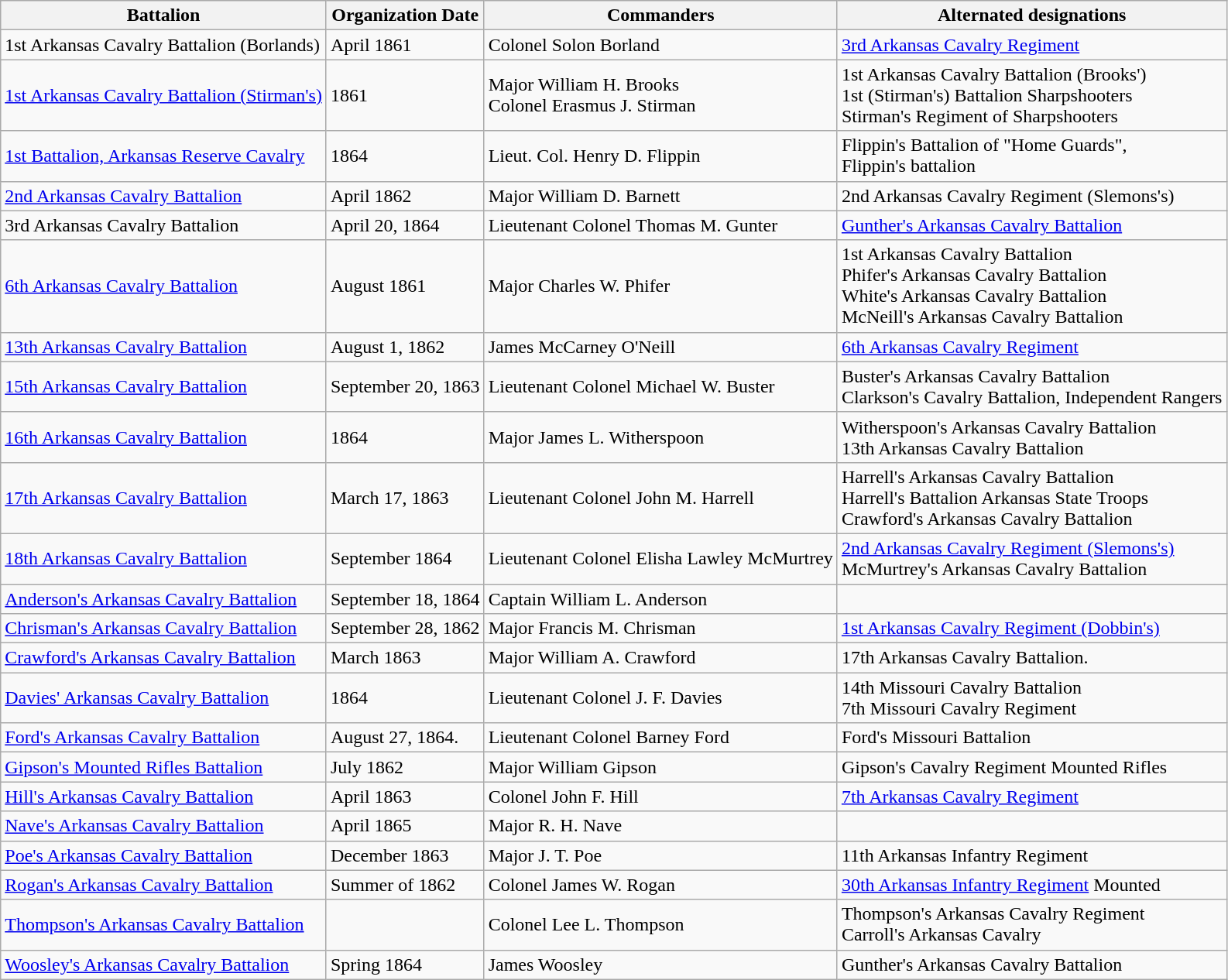<table class="wikitable sortable">
<tr>
<th>Battalion</th>
<th>Organization Date</th>
<th>Commanders</th>
<th>Alternated designations</th>
</tr>
<tr>
<td>1st Arkansas Cavalry Battalion (Borlands)</td>
<td>April 1861</td>
<td>Colonel Solon Borland</td>
<td><a href='#'>3rd Arkansas Cavalry Regiment</a></td>
</tr>
<tr>
<td><a href='#'>1st Arkansas Cavalry Battalion (Stirman's)</a></td>
<td>1861</td>
<td>Major William H. Brooks<br>Colonel Erasmus J. Stirman</td>
<td>1st Arkansas Cavalry Battalion (Brooks')<br>1st (Stirman's) Battalion Sharpshooters<br>Stirman's Regiment of Sharpshooters</td>
</tr>
<tr>
<td><a href='#'>1st Battalion, Arkansas Reserve Cavalry</a></td>
<td>1864</td>
<td>Lieut. Col. Henry D. Flippin</td>
<td>Flippin's Battalion of "Home Guards",<br>Flippin's battalion</td>
</tr>
<tr>
<td><a href='#'>2nd Arkansas Cavalry Battalion</a></td>
<td>April 1862</td>
<td>Major William D. Barnett</td>
<td>2nd Arkansas Cavalry Regiment (Slemons's)</td>
</tr>
<tr>
<td>3rd Arkansas Cavalry Battalion</td>
<td>April 20, 1864</td>
<td>Lieutenant Colonel Thomas M. Gunter</td>
<td><a href='#'>Gunther's Arkansas Cavalry Battalion</a></td>
</tr>
<tr>
<td><a href='#'>6th Arkansas Cavalry Battalion</a></td>
<td>August 1861</td>
<td>Major Charles W. Phifer</td>
<td>1st Arkansas Cavalry Battalion<br>Phifer's Arkansas Cavalry Battalion<br>White's Arkansas Cavalry Battalion<br>McNeill's Arkansas Cavalry Battalion</td>
</tr>
<tr>
<td><a href='#'>13th Arkansas Cavalry Battalion</a></td>
<td>August 1, 1862</td>
<td>James McCarney O'Neill</td>
<td><a href='#'>6th Arkansas Cavalry Regiment</a></td>
</tr>
<tr>
<td><a href='#'>15th Arkansas Cavalry Battalion</a></td>
<td>September 20, 1863</td>
<td>Lieutenant Colonel Michael W. Buster</td>
<td>Buster's Arkansas Cavalry Battalion<br>Clarkson's Cavalry Battalion, Independent Rangers </td>
</tr>
<tr>
<td><a href='#'>16th Arkansas Cavalry Battalion</a></td>
<td>1864</td>
<td>Major James L. Witherspoon</td>
<td>Witherspoon's Arkansas Cavalry Battalion<br>13th Arkansas Cavalry Battalion</td>
</tr>
<tr>
<td><a href='#'>17th Arkansas Cavalry Battalion</a></td>
<td>March 17, 1863</td>
<td>Lieutenant Colonel John M. Harrell</td>
<td>Harrell's Arkansas Cavalry Battalion<br>Harrell's Battalion Arkansas State Troops<br>Crawford's Arkansas Cavalry Battalion</td>
</tr>
<tr>
<td><a href='#'>18th Arkansas Cavalry Battalion</a></td>
<td>September 1864</td>
<td>Lieutenant Colonel Elisha Lawley McMurtrey<br></td>
<td><a href='#'>2nd Arkansas Cavalry Regiment (Slemons's)</a><br>McMurtrey's Arkansas Cavalry Battalion</td>
</tr>
<tr>
<td><a href='#'>Anderson's Arkansas Cavalry Battalion</a></td>
<td>September 18, 1864</td>
<td>Captain William L. Anderson </td>
<td></td>
</tr>
<tr>
<td><a href='#'>Chrisman's Arkansas Cavalry Battalion</a></td>
<td>September 28, 1862</td>
<td>Major Francis M. Chrisman</td>
<td><a href='#'>1st Arkansas Cavalry Regiment (Dobbin's)</a></td>
</tr>
<tr>
<td><a href='#'>Crawford's Arkansas Cavalry Battalion</a></td>
<td>March 1863</td>
<td>Major William A. Crawford</td>
<td>17th Arkansas Cavalry Battalion.</td>
</tr>
<tr>
<td><a href='#'>Davies' Arkansas Cavalry Battalion</a></td>
<td>1864</td>
<td>Lieutenant Colonel J. F. Davies</td>
<td>14th Missouri Cavalry Battalion<br>7th Missouri Cavalry Regiment</td>
</tr>
<tr>
<td><a href='#'>Ford's Arkansas Cavalry Battalion</a></td>
<td>August 27, 1864.</td>
<td>Lieutenant Colonel Barney Ford</td>
<td>Ford's Missouri Battalion</td>
</tr>
<tr>
<td><a href='#'>Gipson's Mounted Rifles Battalion</a></td>
<td>July 1862</td>
<td>Major William Gipson</td>
<td>Gipson's Cavalry Regiment Mounted Rifles</td>
</tr>
<tr>
<td><a href='#'>Hill's Arkansas Cavalry Battalion</a></td>
<td>April 1863</td>
<td>Colonel John F. Hill</td>
<td><a href='#'>7th Arkansas Cavalry Regiment</a></td>
</tr>
<tr>
<td><a href='#'>Nave's Arkansas Cavalry Battalion</a></td>
<td>April 1865</td>
<td>Major R. H. Nave</td>
<td></td>
</tr>
<tr>
<td><a href='#'>Poe's Arkansas Cavalry Battalion</a></td>
<td>December 1863</td>
<td>Major J. T. Poe</td>
<td>11th Arkansas Infantry Regiment</td>
</tr>
<tr>
<td><a href='#'>Rogan's Arkansas Cavalry Battalion</a></td>
<td>Summer of 1862</td>
<td>Colonel James W. Rogan</td>
<td><a href='#'>30th Arkansas Infantry Regiment</a> Mounted</td>
</tr>
<tr>
<td><a href='#'>Thompson's Arkansas Cavalry Battalion</a></td>
<td></td>
<td>Colonel Lee L. Thompson</td>
<td>Thompson's Arkansas Cavalry Regiment<br>Carroll's Arkansas Cavalry </td>
</tr>
<tr>
<td><a href='#'>Woosley's Arkansas Cavalry Battalion</a></td>
<td>Spring 1864</td>
<td>James Woosley</td>
<td>Gunther's Arkansas Cavalry Battalion</td>
</tr>
</table>
